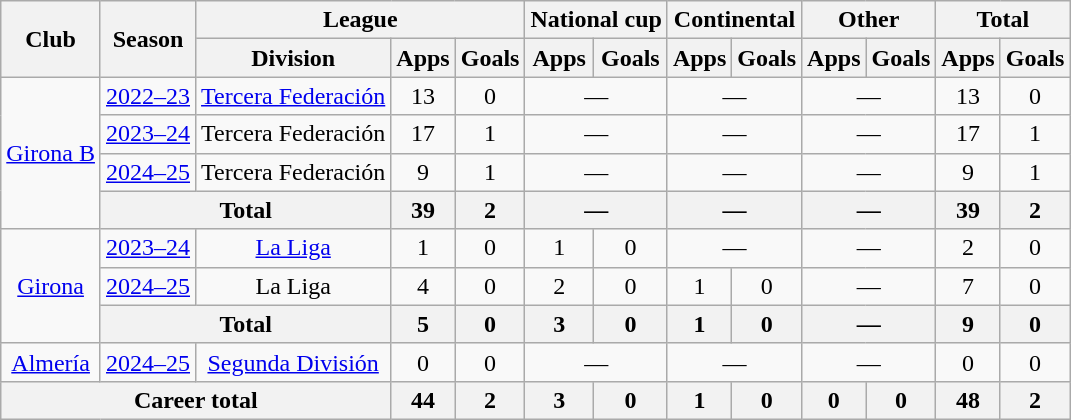<table class=wikitable style="text-align:center">
<tr>
<th rowspan=2>Club</th>
<th rowspan=2>Season</th>
<th colspan=3>League</th>
<th colspan=2>National cup</th>
<th colspan=2>Continental</th>
<th colspan=2>Other</th>
<th colspan=2>Total</th>
</tr>
<tr>
<th>Division</th>
<th>Apps</th>
<th>Goals</th>
<th>Apps</th>
<th>Goals</th>
<th>Apps</th>
<th>Goals</th>
<th>Apps</th>
<th>Goals</th>
<th>Apps</th>
<th>Goals</th>
</tr>
<tr>
<td rowspan="4"><a href='#'>Girona B</a></td>
<td><a href='#'>2022–23</a></td>
<td><a href='#'>Tercera Federación</a></td>
<td>13</td>
<td>0</td>
<td colspan="2">—</td>
<td colspan="2">—</td>
<td colspan="2">—</td>
<td>13</td>
<td>0</td>
</tr>
<tr>
<td><a href='#'>2023–24</a></td>
<td>Tercera Federación</td>
<td>17</td>
<td>1</td>
<td colspan="2">—</td>
<td colspan="2">—</td>
<td colspan="2">—</td>
<td>17</td>
<td>1</td>
</tr>
<tr>
<td><a href='#'>2024–25</a></td>
<td>Tercera Federación</td>
<td>9</td>
<td>1</td>
<td colspan="2">—</td>
<td colspan="2">—</td>
<td colspan="2">—</td>
<td>9</td>
<td>1</td>
</tr>
<tr>
<th colspan="2">Total</th>
<th>39</th>
<th>2</th>
<th colspan="2">—</th>
<th colspan="2">—</th>
<th colspan="2">—</th>
<th>39</th>
<th>2</th>
</tr>
<tr>
<td rowspan="3"><a href='#'>Girona</a></td>
<td><a href='#'>2023–24</a></td>
<td><a href='#'>La Liga</a></td>
<td>1</td>
<td>0</td>
<td>1</td>
<td>0</td>
<td colspan="2">—</td>
<td colspan="2">—</td>
<td>2</td>
<td>0</td>
</tr>
<tr>
<td><a href='#'>2024–25</a></td>
<td>La Liga</td>
<td>4</td>
<td>0</td>
<td>2</td>
<td>0</td>
<td>1</td>
<td>0</td>
<td colspan="2">—</td>
<td>7</td>
<td>0</td>
</tr>
<tr>
<th colspan="2">Total</th>
<th>5</th>
<th>0</th>
<th>3</th>
<th>0</th>
<th>1</th>
<th>0</th>
<th colspan="2">—</th>
<th>9</th>
<th>0</th>
</tr>
<tr>
<td><a href='#'>Almería</a></td>
<td><a href='#'>2024–25</a></td>
<td><a href='#'>Segunda División</a></td>
<td>0</td>
<td>0</td>
<td colspan="2">—</td>
<td colspan="2">—</td>
<td colspan="2">—</td>
<td>0</td>
<td>0</td>
</tr>
<tr>
<th colspan="3">Career total</th>
<th>44</th>
<th>2</th>
<th>3</th>
<th>0</th>
<th>1</th>
<th>0</th>
<th>0</th>
<th>0</th>
<th>48</th>
<th>2</th>
</tr>
</table>
